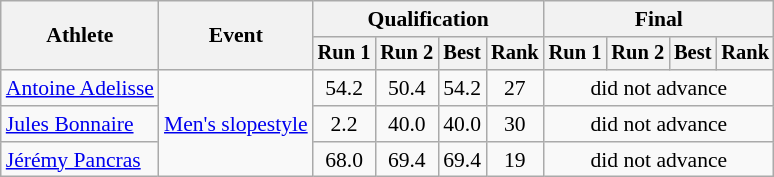<table class="wikitable" style="font-size:90%">
<tr>
<th rowspan="2">Athlete</th>
<th rowspan="2">Event</th>
<th colspan="4">Qualification</th>
<th colspan="4">Final</th>
</tr>
<tr style="font-size:95%">
<th>Run 1</th>
<th>Run 2</th>
<th>Best</th>
<th>Rank</th>
<th>Run 1</th>
<th>Run 2</th>
<th>Best</th>
<th>Rank</th>
</tr>
<tr align=center>
<td align=left><a href='#'>Antoine Adelisse</a></td>
<td align=left rowspan=3><a href='#'>Men's slopestyle</a></td>
<td>54.2</td>
<td>50.4</td>
<td>54.2</td>
<td>27</td>
<td colspan=4>did not advance</td>
</tr>
<tr align=center>
<td align=left><a href='#'>Jules Bonnaire</a></td>
<td>2.2</td>
<td>40.0</td>
<td>40.0</td>
<td>30</td>
<td colspan=4>did not advance</td>
</tr>
<tr align=center>
<td align=left><a href='#'>Jérémy Pancras</a></td>
<td>68.0</td>
<td>69.4</td>
<td>69.4</td>
<td>19</td>
<td colspan=4>did not advance</td>
</tr>
</table>
